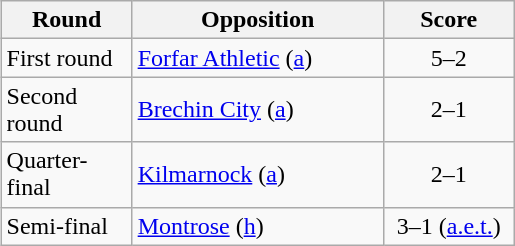<table class="wikitable" style="text-align:left;margin-left:1em;float:right">
<tr>
<th width=80>Round</th>
<th width=160>Opposition</th>
<th width=80>Score</th>
</tr>
<tr>
<td>First round</td>
<td><a href='#'>Forfar Athletic</a> (<a href='#'>a</a>)</td>
<td align=center>5–2</td>
</tr>
<tr>
<td>Second round</td>
<td><a href='#'>Brechin City</a> (<a href='#'>a</a>)</td>
<td align=center>2–1</td>
</tr>
<tr>
<td>Quarter-final</td>
<td><a href='#'>Kilmarnock</a> (<a href='#'>a</a>)</td>
<td align=center>2–1</td>
</tr>
<tr>
<td>Semi-final</td>
<td><a href='#'>Montrose</a> (<a href='#'>h</a>)</td>
<td align=center>3–1 (<a href='#'>a.e.t.</a>)</td>
</tr>
</table>
